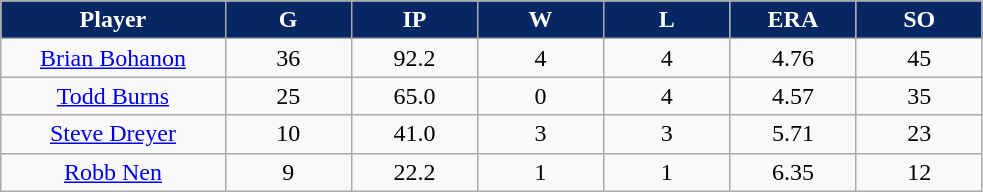<table class="wikitable sortable">
<tr>
<th style="background:#072764;color:white;" width="16%">Player</th>
<th style="background:#072764;color:white;" width="9%">G</th>
<th style="background:#072764;color:white;" width="9%">IP</th>
<th style="background:#072764;color:white;" width="9%">W</th>
<th style="background:#072764;color:white;" width="9%">L</th>
<th style="background:#072764;color:white;" width="9%">ERA</th>
<th style="background:#072764;color:white;" width="9%">SO</th>
</tr>
<tr align="center">
<td><a href='#'>Brian Bohanon</a></td>
<td>36</td>
<td>92.2</td>
<td>4</td>
<td>4</td>
<td>4.76</td>
<td>45</td>
</tr>
<tr align="center">
<td><a href='#'>Todd Burns</a></td>
<td>25</td>
<td>65.0</td>
<td>0</td>
<td>4</td>
<td>4.57</td>
<td>35</td>
</tr>
<tr align="center">
<td><a href='#'>Steve Dreyer</a></td>
<td>10</td>
<td>41.0</td>
<td>3</td>
<td>3</td>
<td>5.71</td>
<td>23</td>
</tr>
<tr align="center">
<td><a href='#'>Robb Nen</a></td>
<td>9</td>
<td>22.2</td>
<td>1</td>
<td>1</td>
<td>6.35</td>
<td>12</td>
</tr>
</table>
